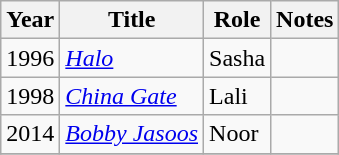<table class="wikitable sortable">
<tr>
<th>Year</th>
<th>Title</th>
<th>Role</th>
<th>Notes</th>
</tr>
<tr>
<td>1996</td>
<td><em><a href='#'>Halo</a></em></td>
<td>Sasha</td>
<td></td>
</tr>
<tr>
<td>1998</td>
<td><em><a href='#'>China Gate</a></em></td>
<td>Lali</td>
<td></td>
</tr>
<tr>
<td>2014</td>
<td><em><a href='#'>Bobby Jasoos</a></em></td>
<td>Noor</td>
<td></td>
</tr>
<tr>
</tr>
</table>
